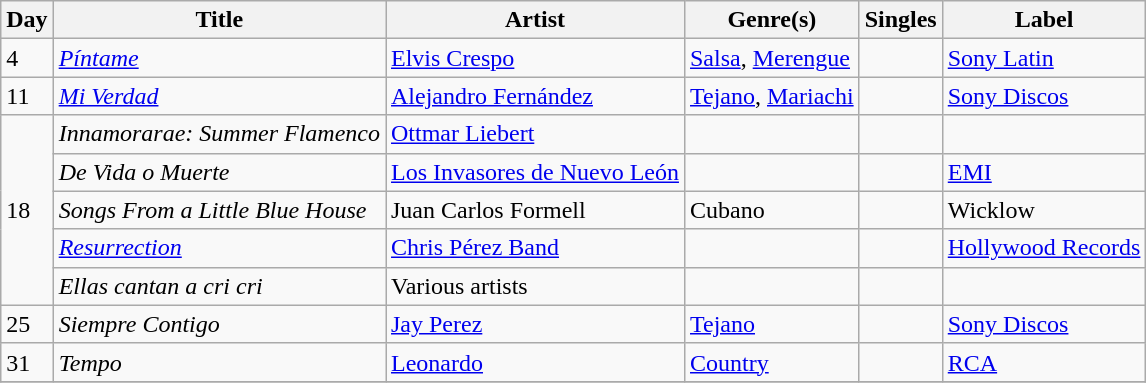<table class="wikitable sortable" style="text-align: left;">
<tr>
<th>Day</th>
<th>Title</th>
<th>Artist</th>
<th>Genre(s)</th>
<th>Singles</th>
<th>Label</th>
</tr>
<tr>
<td>4</td>
<td><em><a href='#'>Píntame</a></em></td>
<td><a href='#'>Elvis Crespo</a></td>
<td><a href='#'>Salsa</a>, <a href='#'>Merengue</a></td>
<td></td>
<td><a href='#'>Sony Latin</a></td>
</tr>
<tr>
<td>11</td>
<td><em><a href='#'>Mi Verdad</a></em></td>
<td><a href='#'>Alejandro Fernández</a></td>
<td><a href='#'>Tejano</a>, <a href='#'>Mariachi</a></td>
<td></td>
<td><a href='#'>Sony Discos</a></td>
</tr>
<tr>
<td rowspan="5">18</td>
<td><em>Innamorarae: Summer Flamenco</em></td>
<td><a href='#'>Ottmar Liebert</a></td>
<td></td>
<td></td>
<td></td>
</tr>
<tr>
<td><em>De Vida o Muerte</em></td>
<td><a href='#'>Los Invasores de Nuevo León</a></td>
<td></td>
<td></td>
<td><a href='#'>EMI</a></td>
</tr>
<tr>
<td><em>Songs From a Little Blue House</em></td>
<td>Juan Carlos Formell</td>
<td>Cubano</td>
<td></td>
<td>Wicklow</td>
</tr>
<tr>
<td><em><a href='#'>Resurrection</a></em></td>
<td><a href='#'>Chris Pérez Band</a></td>
<td></td>
<td></td>
<td><a href='#'>Hollywood Records</a></td>
</tr>
<tr>
<td><em>Ellas cantan a cri cri</em></td>
<td>Various artists</td>
<td></td>
<td></td>
<td></td>
</tr>
<tr>
<td>25</td>
<td><em>Siempre Contigo</em></td>
<td><a href='#'>Jay Perez</a></td>
<td><a href='#'>Tejano</a></td>
<td></td>
<td><a href='#'>Sony Discos</a></td>
</tr>
<tr>
<td>31</td>
<td><em>Tempo</em></td>
<td><a href='#'>Leonardo</a></td>
<td><a href='#'>Country</a></td>
<td></td>
<td><a href='#'>RCA</a></td>
</tr>
<tr>
</tr>
</table>
